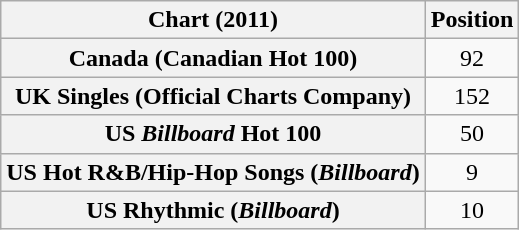<table class="wikitable plainrowheaders sortable">
<tr>
<th scope="col">Chart (2011)</th>
<th scope="col">Position</th>
</tr>
<tr>
<th scope="row">Canada (Canadian Hot 100)</th>
<td style="text-align:center;">92</td>
</tr>
<tr>
<th scope="row">UK Singles (Official Charts Company)</th>
<td style="text-align:center;">152</td>
</tr>
<tr>
<th scope="row">US <em>Billboard</em> Hot 100</th>
<td align="center">50</td>
</tr>
<tr>
<th scope="row">US Hot R&B/Hip-Hop Songs (<em>Billboard</em>)</th>
<td style="text-align:center;">9</td>
</tr>
<tr>
<th scope="row">US Rhythmic (<em>Billboard</em>)</th>
<td style="text-align:center;">10</td>
</tr>
</table>
